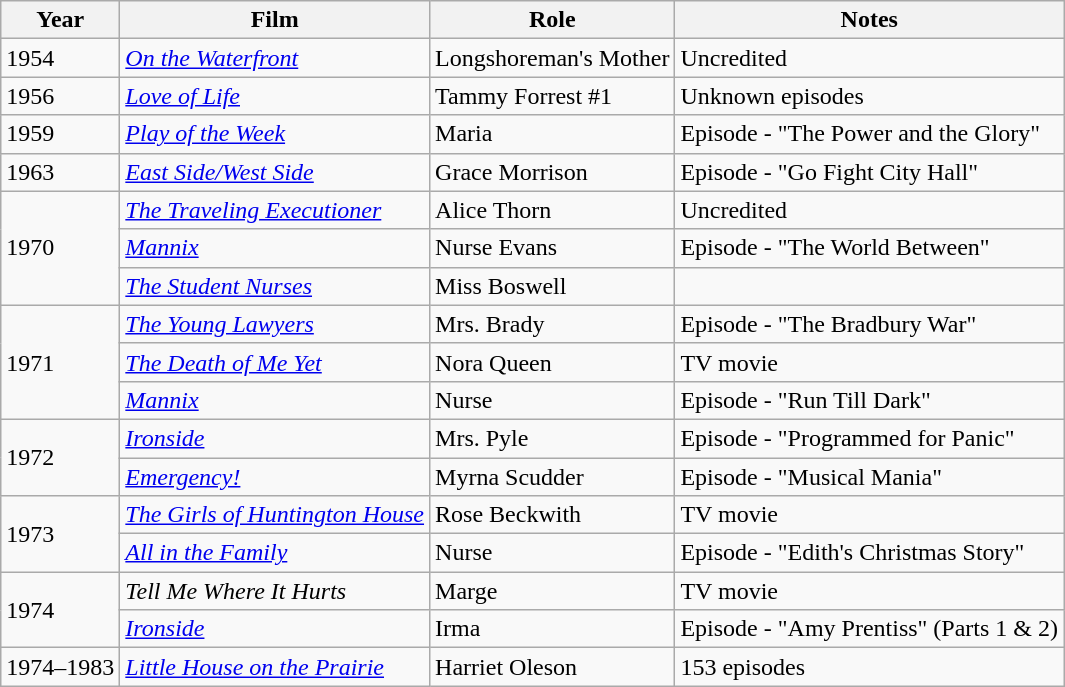<table class="wikitable sortable">
<tr>
<th>Year</th>
<th>Film</th>
<th>Role</th>
<th class="unsortable">Notes</th>
</tr>
<tr>
<td>1954</td>
<td><em><a href='#'>On the Waterfront</a></em></td>
<td>Longshoreman's Mother</td>
<td>Uncredited</td>
</tr>
<tr>
<td>1956</td>
<td><em><a href='#'>Love of Life</a></em></td>
<td>Tammy Forrest #1</td>
<td>Unknown episodes</td>
</tr>
<tr>
<td>1959</td>
<td><em><a href='#'>Play of the Week</a></em></td>
<td>Maria</td>
<td>Episode - "The Power and the Glory"</td>
</tr>
<tr>
<td>1963</td>
<td><em><a href='#'>East Side/West Side</a></em></td>
<td>Grace Morrison</td>
<td>Episode - "Go Fight City Hall"</td>
</tr>
<tr>
<td rowspan="3">1970</td>
<td><em><a href='#'>The Traveling Executioner</a></em></td>
<td>Alice Thorn</td>
<td>Uncredited</td>
</tr>
<tr>
<td><em><a href='#'>Mannix</a></em></td>
<td>Nurse Evans</td>
<td>Episode - "The World Between"</td>
</tr>
<tr>
<td><em><a href='#'>The Student Nurses</a></em></td>
<td>Miss Boswell</td>
<td></td>
</tr>
<tr>
<td rowspan="3">1971</td>
<td><em><a href='#'>The Young Lawyers</a></em></td>
<td>Mrs. Brady</td>
<td>Episode - "The Bradbury War"</td>
</tr>
<tr>
<td><em><a href='#'>The Death of Me Yet</a></em></td>
<td>Nora Queen</td>
<td>TV movie</td>
</tr>
<tr>
<td><em><a href='#'>Mannix</a></em></td>
<td>Nurse</td>
<td>Episode - "Run Till Dark"</td>
</tr>
<tr>
<td rowspan="2">1972</td>
<td><em><a href='#'>Ironside</a></em></td>
<td>Mrs. Pyle</td>
<td>Episode - "Programmed for Panic"</td>
</tr>
<tr>
<td><em><a href='#'>Emergency!</a></em></td>
<td>Myrna Scudder</td>
<td>Episode - "Musical Mania"</td>
</tr>
<tr>
<td rowspan="2">1973</td>
<td><em><a href='#'>The Girls of Huntington House</a></em></td>
<td>Rose Beckwith</td>
<td>TV movie</td>
</tr>
<tr>
<td><em><a href='#'>All in the Family</a></em></td>
<td>Nurse</td>
<td>Episode - "Edith's Christmas Story"</td>
</tr>
<tr>
<td rowspan="2">1974</td>
<td><em>Tell Me Where It Hurts</em></td>
<td>Marge</td>
<td>TV movie</td>
</tr>
<tr>
<td><em><a href='#'>Ironside</a></em></td>
<td>Irma</td>
<td>Episode - "Amy Prentiss" (Parts 1 & 2)</td>
</tr>
<tr>
<td>1974–1983</td>
<td><em><a href='#'>Little House on the Prairie</a></em></td>
<td>Harriet Oleson</td>
<td>153 episodes</td>
</tr>
</table>
